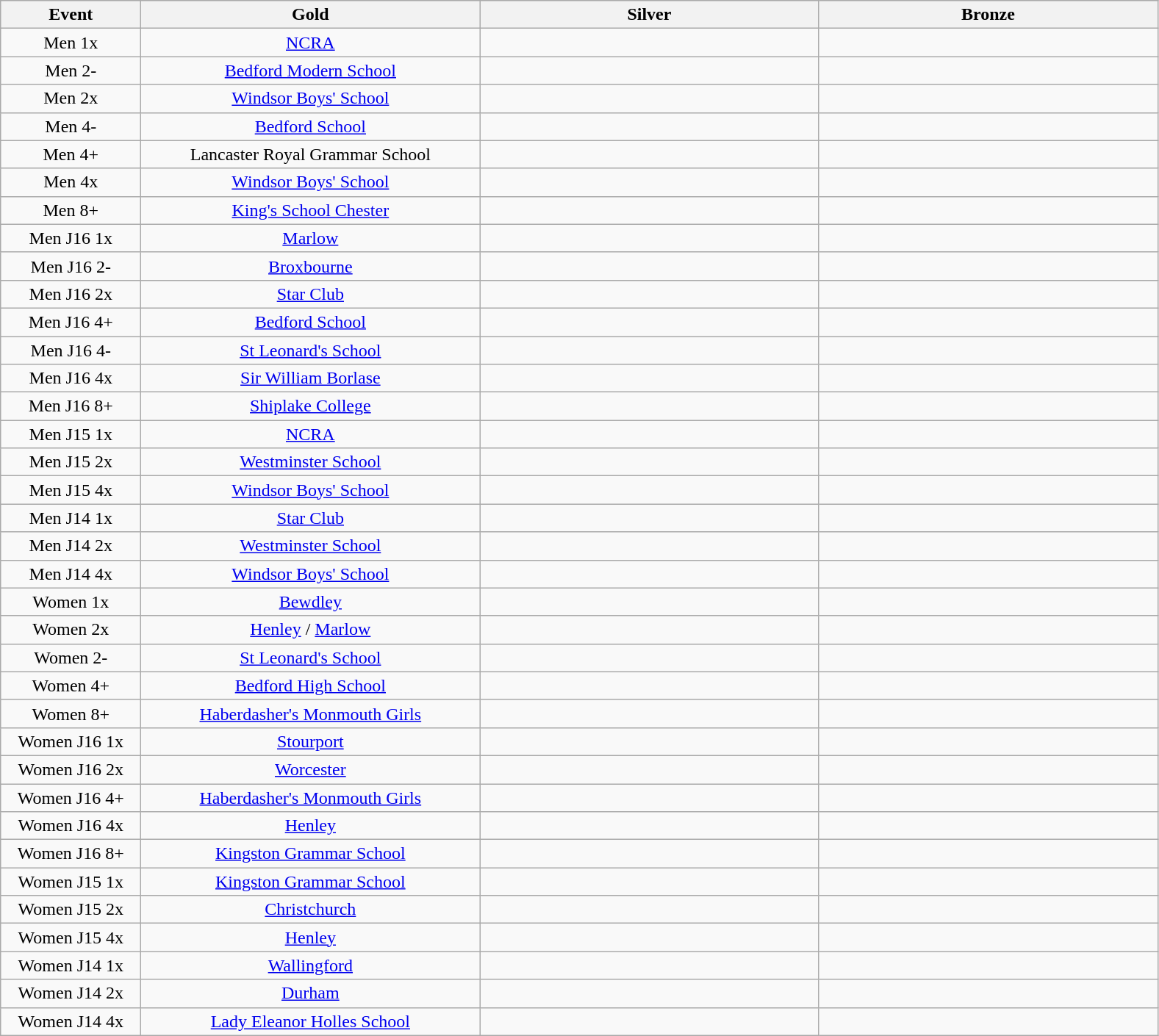<table class="wikitable" style="text-align:center">
<tr>
<th width=120>Event</th>
<th width=300>Gold</th>
<th width=300>Silver</th>
<th width=300>Bronze</th>
</tr>
<tr>
<td>Men 1x</td>
<td><a href='#'>NCRA</a></td>
<td></td>
<td></td>
</tr>
<tr>
<td>Men 2-</td>
<td><a href='#'>Bedford Modern School</a></td>
<td></td>
<td></td>
</tr>
<tr>
<td>Men 2x</td>
<td><a href='#'>Windsor Boys' School</a></td>
<td></td>
<td></td>
</tr>
<tr>
<td>Men 4-</td>
<td><a href='#'>Bedford School</a></td>
<td></td>
<td></td>
</tr>
<tr>
<td>Men 4+</td>
<td>Lancaster Royal Grammar School</td>
<td></td>
<td></td>
</tr>
<tr>
<td>Men 4x</td>
<td><a href='#'>Windsor Boys' School</a></td>
<td></td>
<td></td>
</tr>
<tr>
<td>Men 8+</td>
<td><a href='#'>King's School Chester</a></td>
<td></td>
<td></td>
</tr>
<tr>
<td>Men J16 1x</td>
<td><a href='#'>Marlow</a></td>
<td></td>
<td></td>
</tr>
<tr>
<td>Men J16 2-</td>
<td><a href='#'>Broxbourne</a></td>
<td></td>
<td></td>
</tr>
<tr>
<td>Men J16 2x</td>
<td><a href='#'>Star Club</a></td>
<td></td>
<td></td>
</tr>
<tr>
<td>Men J16 4+</td>
<td><a href='#'>Bedford School</a></td>
<td></td>
<td></td>
</tr>
<tr>
<td>Men J16 4-</td>
<td><a href='#'>St Leonard's School</a></td>
<td></td>
<td></td>
</tr>
<tr>
<td>Men J16 4x</td>
<td><a href='#'>Sir William Borlase</a></td>
<td></td>
<td></td>
</tr>
<tr>
<td>Men J16 8+</td>
<td><a href='#'>Shiplake College</a></td>
<td></td>
<td></td>
</tr>
<tr>
<td>Men J15 1x</td>
<td><a href='#'>NCRA</a></td>
<td></td>
<td></td>
</tr>
<tr>
<td>Men J15 2x</td>
<td><a href='#'>Westminster School</a></td>
<td></td>
<td></td>
</tr>
<tr>
<td>Men J15 4x</td>
<td><a href='#'>Windsor Boys' School</a></td>
<td></td>
<td></td>
</tr>
<tr>
<td>Men J14 1x</td>
<td><a href='#'>Star Club</a></td>
<td></td>
<td></td>
</tr>
<tr>
<td>Men J14 2x</td>
<td><a href='#'>Westminster School</a></td>
<td></td>
<td></td>
</tr>
<tr>
<td>Men J14 4x</td>
<td><a href='#'>Windsor Boys' School</a></td>
<td></td>
<td></td>
</tr>
<tr>
<td>Women 1x</td>
<td><a href='#'>Bewdley</a></td>
<td></td>
<td></td>
</tr>
<tr>
<td>Women 2x</td>
<td><a href='#'>Henley</a> / <a href='#'>Marlow</a></td>
<td></td>
<td></td>
</tr>
<tr>
<td>Women 2-</td>
<td><a href='#'>St Leonard's School</a></td>
<td></td>
<td></td>
</tr>
<tr>
<td>Women 4+</td>
<td><a href='#'>Bedford High School</a></td>
<td></td>
<td></td>
</tr>
<tr>
<td>Women 8+</td>
<td><a href='#'>Haberdasher's Monmouth Girls</a></td>
<td></td>
<td></td>
</tr>
<tr>
<td>Women J16 1x</td>
<td><a href='#'>Stourport</a></td>
<td></td>
<td></td>
</tr>
<tr>
<td>Women J16 2x</td>
<td><a href='#'>Worcester</a></td>
<td></td>
<td></td>
</tr>
<tr>
<td>Women J16 4+</td>
<td><a href='#'>Haberdasher's Monmouth Girls</a></td>
<td></td>
<td></td>
</tr>
<tr>
<td>Women J16 4x</td>
<td><a href='#'>Henley</a></td>
<td></td>
<td></td>
</tr>
<tr>
<td>Women J16 8+</td>
<td><a href='#'>Kingston Grammar School</a></td>
<td></td>
<td></td>
</tr>
<tr>
<td>Women J15 1x</td>
<td><a href='#'>Kingston Grammar School</a></td>
<td></td>
<td></td>
</tr>
<tr>
<td>Women J15 2x</td>
<td><a href='#'>Christchurch</a></td>
<td></td>
<td></td>
</tr>
<tr>
<td>Women J15 4x</td>
<td><a href='#'>Henley</a></td>
<td></td>
<td></td>
</tr>
<tr>
<td>Women J14 1x</td>
<td><a href='#'>Wallingford</a></td>
<td></td>
<td></td>
</tr>
<tr>
<td>Women J14 2x</td>
<td><a href='#'>Durham</a></td>
<td></td>
<td></td>
</tr>
<tr>
<td>Women J14 4x</td>
<td><a href='#'>Lady Eleanor Holles School</a></td>
<td></td>
<td></td>
</tr>
</table>
